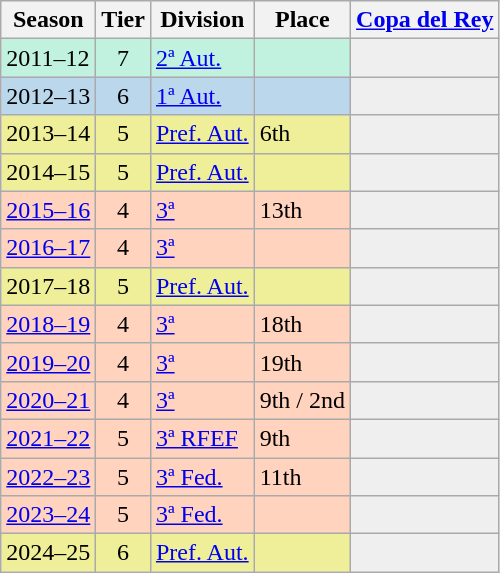<table class="wikitable">
<tr style="background:#f0f6fa;">
<th>Season</th>
<th>Tier</th>
<th>Division</th>
<th>Place</th>
<th><a href='#'>Copa del Rey</a></th>
</tr>
<tr>
<td style="background:#C0F2DF;">2011–12</td>
<td style="background:#C0F2DF;" align="center">7</td>
<td style="background:#C0F2DF;"><a href='#'>2ª Aut.</a></td>
<td style="background:#C0F2DF;"></td>
<th style="background:#efefef;"></th>
</tr>
<tr>
<td style="background:#BBD7EC;">2012–13</td>
<td style="background:#BBD7EC;" align="center">6</td>
<td style="background:#BBD7EC;"><a href='#'>1ª Aut.</a></td>
<td style="background:#BBD7EC;"></td>
<th style="background:#efefef;"></th>
</tr>
<tr>
<td style="background:#EFEF99;">2013–14</td>
<td style="background:#EFEF99;" align="center">5</td>
<td style="background:#EFEF99;"><a href='#'>Pref. Aut.</a></td>
<td style="background:#EFEF99;">6th</td>
<td style="background:#efefef;"></td>
</tr>
<tr>
<td style="background:#EFEF99;">2014–15</td>
<td style="background:#EFEF99;" align="center">5</td>
<td style="background:#EFEF99;"><a href='#'>Pref. Aut.</a></td>
<td style="background:#EFEF99;"></td>
<td style="background:#efefef;"></td>
</tr>
<tr>
<td style="background:#FFD3BD;"><a href='#'>2015–16</a></td>
<td style="background:#FFD3BD;" align="center">4</td>
<td style="background:#FFD3BD;"><a href='#'>3ª</a></td>
<td style="background:#FFD3BD;">13th</td>
<th style="background:#efefef;"></th>
</tr>
<tr>
<td style="background:#FFD3BD;"><a href='#'>2016–17</a></td>
<td style="background:#FFD3BD;" align="center">4</td>
<td style="background:#FFD3BD;"><a href='#'>3ª</a></td>
<td style="background:#FFD3BD;"></td>
<th style="background:#efefef;"></th>
</tr>
<tr>
<td style="background:#EFEF99;">2017–18</td>
<td style="background:#EFEF99;" align="center">5</td>
<td style="background:#EFEF99;"><a href='#'>Pref. Aut.</a></td>
<td style="background:#EFEF99;"></td>
<td style="background:#efefef;"></td>
</tr>
<tr>
<td style="background:#FFD3BD;"><a href='#'>2018–19</a></td>
<td style="background:#FFD3BD;" align="center">4</td>
<td style="background:#FFD3BD;"><a href='#'>3ª</a></td>
<td style="background:#FFD3BD;">18th</td>
<th style="background:#efefef;"></th>
</tr>
<tr>
<td style="background:#FFD3BD;"><a href='#'>2019–20</a></td>
<td style="background:#FFD3BD;" align="center">4</td>
<td style="background:#FFD3BD;"><a href='#'>3ª</a></td>
<td style="background:#FFD3BD;">19th</td>
<th style="background:#efefef;"></th>
</tr>
<tr>
<td style="background:#FFD3BD;"><a href='#'>2020–21</a></td>
<td style="background:#FFD3BD;" align="center">4</td>
<td style="background:#FFD3BD;"><a href='#'>3ª</a></td>
<td style="background:#FFD3BD;">9th / 2nd</td>
<th style="background:#efefef;"></th>
</tr>
<tr>
<td style="background:#FFD3BD;"><a href='#'>2021–22</a></td>
<td style="background:#FFD3BD;" align="center">5</td>
<td style="background:#FFD3BD;"><a href='#'>3ª RFEF</a></td>
<td style="background:#FFD3BD;">9th</td>
<th style="background:#efefef;"></th>
</tr>
<tr>
<td style="background:#FFD3BD;"><a href='#'>2022–23</a></td>
<td style="background:#FFD3BD;" align="center">5</td>
<td style="background:#FFD3BD;"><a href='#'>3ª Fed.</a></td>
<td style="background:#FFD3BD;">11th</td>
<td style="background:#efefef;"></td>
</tr>
<tr>
<td style="background:#FFD3BD;"><a href='#'>2023–24</a></td>
<td style="background:#FFD3BD;" align="center">5</td>
<td style="background:#FFD3BD;"><a href='#'>3ª Fed.</a></td>
<td style="background:#FFD3BD;"></td>
<td style="background:#efefef;"></td>
</tr>
<tr>
<td style="background:#EFEF99;">2024–25</td>
<td style="background:#EFEF99;" align="center">6</td>
<td style="background:#EFEF99;"><a href='#'>Pref. Aut.</a></td>
<td style="background:#EFEF99;"></td>
<td style="background:#efefef;"></td>
</tr>
</table>
